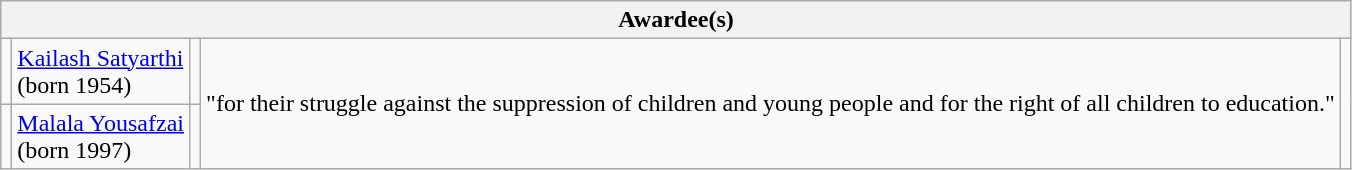<table class="wikitable">
<tr>
<th colspan="5">Awardee(s)</th>
</tr>
<tr>
<td></td>
<td><a href='#'>Kailash Satyarthi</a><br>(born 1954)</td>
<td></td>
<td rowspan="2">"for their struggle against the suppression of children and young people and for the right of all children to education."</td>
<td rowspan="2"></td>
</tr>
<tr>
<td></td>
<td><a href='#'>Malala Yousafzai</a><br>(born 1997)</td>
<td></td>
</tr>
</table>
